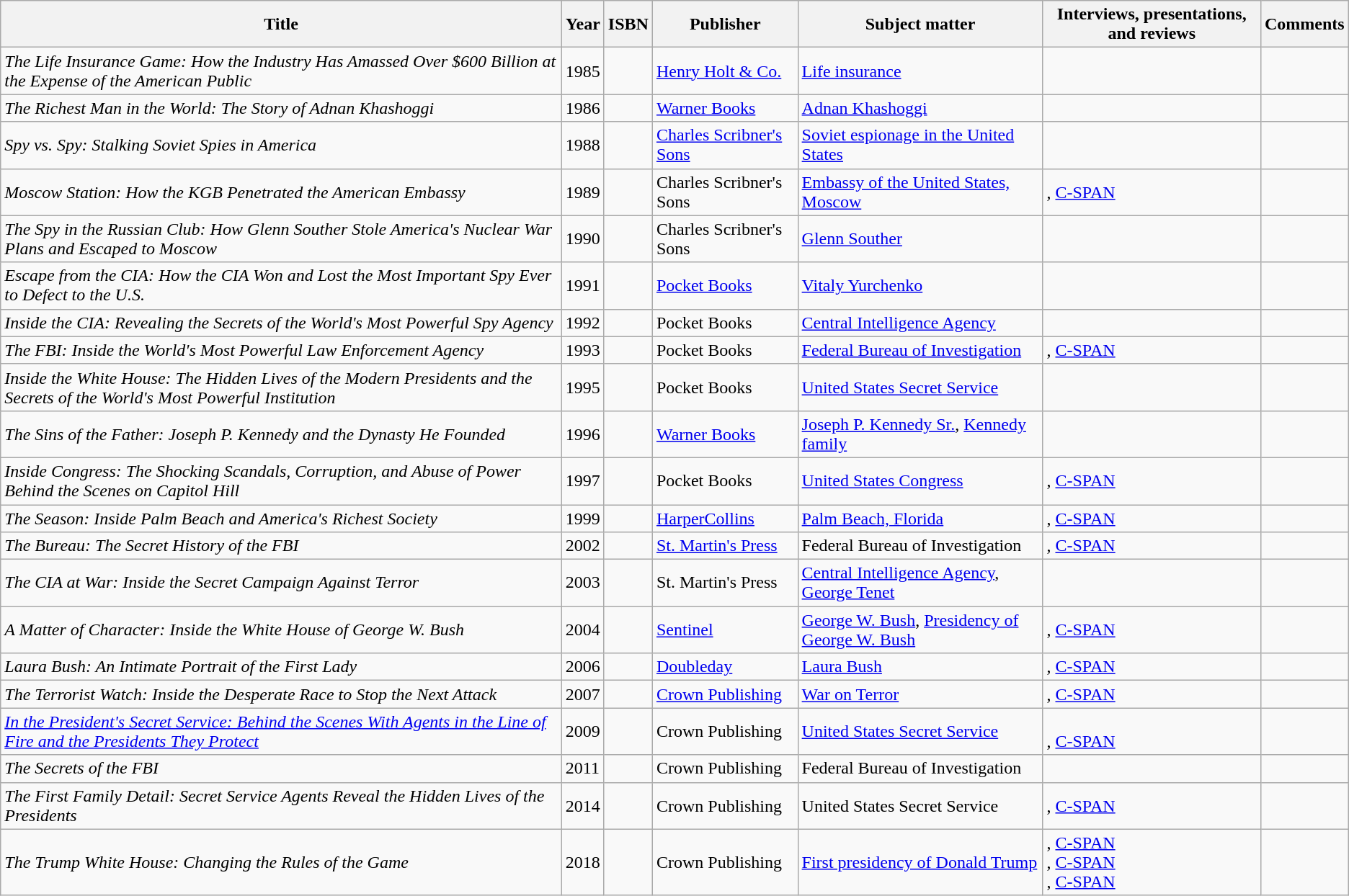<table class="wikitable" border=1 cellspacing=0 cellpadding=5>
<tr>
<th>Title</th>
<th>Year</th>
<th>ISBN</th>
<th>Publisher</th>
<th>Subject matter</th>
<th>Interviews, presentations, and reviews</th>
<th>Comments</th>
</tr>
<tr>
<td><em>The Life Insurance Game: How the Industry Has Amassed Over $600 Billion at the Expense of the American Public</em></td>
<td>1985</td>
<td></td>
<td><a href='#'>Henry Holt & Co.</a></td>
<td><a href='#'>Life insurance</a></td>
<td></td>
<td></td>
</tr>
<tr>
<td><em>The Richest Man in the World: The Story of Adnan Khashoggi</em></td>
<td>1986</td>
<td></td>
<td><a href='#'>Warner Books</a></td>
<td><a href='#'>Adnan Khashoggi</a></td>
<td></td>
<td></td>
</tr>
<tr>
<td><em>Spy vs. Spy: Stalking Soviet Spies in America</em></td>
<td>1988</td>
<td></td>
<td><a href='#'>Charles Scribner's Sons</a></td>
<td><a href='#'>Soviet espionage in the United States</a></td>
<td></td>
<td></td>
</tr>
<tr>
<td><em>Moscow Station: How the KGB Penetrated the American Embassy</em></td>
<td>1989</td>
<td></td>
<td>Charles Scribner's Sons</td>
<td><a href='#'>Embassy of the United States, Moscow</a></td>
<td>, <a href='#'>C-SPAN</a></td>
<td></td>
</tr>
<tr>
<td><em>The Spy in the Russian Club: How Glenn Souther Stole America's Nuclear War Plans and Escaped to Moscow</em></td>
<td>1990</td>
<td></td>
<td>Charles Scribner's Sons</td>
<td><a href='#'>Glenn Souther</a></td>
<td></td>
<td></td>
</tr>
<tr>
<td><em>Escape from the CIA: How the CIA Won and Lost the Most Important Spy Ever to Defect to the U.S.</em></td>
<td>1991</td>
<td></td>
<td><a href='#'>Pocket Books</a></td>
<td><a href='#'>Vitaly Yurchenko</a></td>
<td></td>
<td></td>
</tr>
<tr>
<td><em>Inside the CIA: Revealing the Secrets of the World's Most Powerful Spy Agency</em></td>
<td>1992</td>
<td></td>
<td>Pocket Books</td>
<td><a href='#'>Central Intelligence Agency</a></td>
<td></td>
<td></td>
</tr>
<tr>
<td><em>The FBI: Inside the World's Most Powerful Law Enforcement Agency</em></td>
<td>1993</td>
<td></td>
<td>Pocket Books</td>
<td><a href='#'>Federal Bureau of Investigation</a></td>
<td>, <a href='#'>C-SPAN</a></td>
<td></td>
</tr>
<tr>
<td><em>Inside the White House: The Hidden Lives of the Modern Presidents and the Secrets of the World's Most Powerful Institution</em></td>
<td>1995</td>
<td></td>
<td>Pocket Books</td>
<td><a href='#'>United States Secret Service</a></td>
<td></td>
<td></td>
</tr>
<tr>
<td><em>The Sins of the Father: Joseph P. Kennedy and the Dynasty He Founded</em></td>
<td>1996</td>
<td></td>
<td><a href='#'>Warner Books</a></td>
<td><a href='#'>Joseph P. Kennedy Sr.</a>, <a href='#'>Kennedy family</a></td>
<td></td>
<td></td>
</tr>
<tr>
<td><em>Inside Congress: The Shocking Scandals, Corruption, and Abuse of Power Behind the Scenes on Capitol Hill</em></td>
<td>1997</td>
<td></td>
<td>Pocket Books</td>
<td><a href='#'>United States Congress</a></td>
<td>, <a href='#'>C-SPAN</a></td>
<td></td>
</tr>
<tr>
<td><em>The Season: Inside Palm Beach and America's Richest Society</em></td>
<td>1999</td>
<td></td>
<td><a href='#'>HarperCollins</a></td>
<td><a href='#'>Palm Beach, Florida</a></td>
<td>, <a href='#'>C-SPAN</a></td>
<td></td>
</tr>
<tr>
<td><em>The Bureau: The Secret History of the FBI</em></td>
<td>2002</td>
<td></td>
<td><a href='#'>St. Martin's Press</a></td>
<td>Federal Bureau of Investigation</td>
<td>, <a href='#'>C-SPAN</a></td>
<td></td>
</tr>
<tr>
<td><em>The CIA at War: Inside the Secret Campaign Against Terror</em></td>
<td>2003</td>
<td></td>
<td>St. Martin's Press</td>
<td><a href='#'>Central Intelligence Agency</a>, <a href='#'>George Tenet</a></td>
<td></td>
<td></td>
</tr>
<tr>
<td><em>A Matter of Character: Inside the White House of George W. Bush</em></td>
<td>2004</td>
<td></td>
<td><a href='#'>Sentinel</a></td>
<td><a href='#'>George W. Bush</a>, <a href='#'>Presidency of George W. Bush</a></td>
<td>, <a href='#'>C-SPAN</a></td>
<td></td>
</tr>
<tr>
<td><em>Laura Bush: An Intimate Portrait of the First Lady</em></td>
<td>2006</td>
<td></td>
<td><a href='#'>Doubleday</a></td>
<td><a href='#'>Laura Bush</a></td>
<td>, <a href='#'>C-SPAN</a></td>
<td></td>
</tr>
<tr>
<td><em>The Terrorist Watch: Inside the Desperate Race to Stop the Next Attack</em></td>
<td>2007</td>
<td></td>
<td><a href='#'>Crown Publishing</a></td>
<td><a href='#'>War on Terror</a></td>
<td>, <a href='#'>C-SPAN</a><br></td>
<td></td>
</tr>
<tr>
<td><em><a href='#'>In the President's Secret Service: Behind the Scenes With Agents in the Line of Fire and the Presidents They Protect</a></em></td>
<td>2009</td>
<td></td>
<td>Crown Publishing</td>
<td><a href='#'>United States Secret Service</a></td>
<td><br>, <a href='#'>C-SPAN</a></td>
<td></td>
</tr>
<tr>
<td><em>The Secrets of the FBI</em></td>
<td>2011</td>
<td></td>
<td>Crown Publishing</td>
<td>Federal Bureau of Investigation</td>
<td></td>
<td></td>
</tr>
<tr>
<td><em>The First Family Detail: Secret Service Agents Reveal the Hidden Lives of the Presidents</em></td>
<td>2014</td>
<td></td>
<td>Crown Publishing</td>
<td>United States Secret Service</td>
<td>, <a href='#'>C-SPAN</a></td>
<td></td>
</tr>
<tr>
<td><em>The Trump White House: Changing the Rules of the Game</em></td>
<td>2018</td>
<td></td>
<td>Crown Publishing</td>
<td><a href='#'>First presidency of Donald Trump</a></td>
<td>, <a href='#'>C-SPAN</a><br>, <a href='#'>C-SPAN</a><br>, <a href='#'>C-SPAN</a></td>
<td></td>
</tr>
</table>
